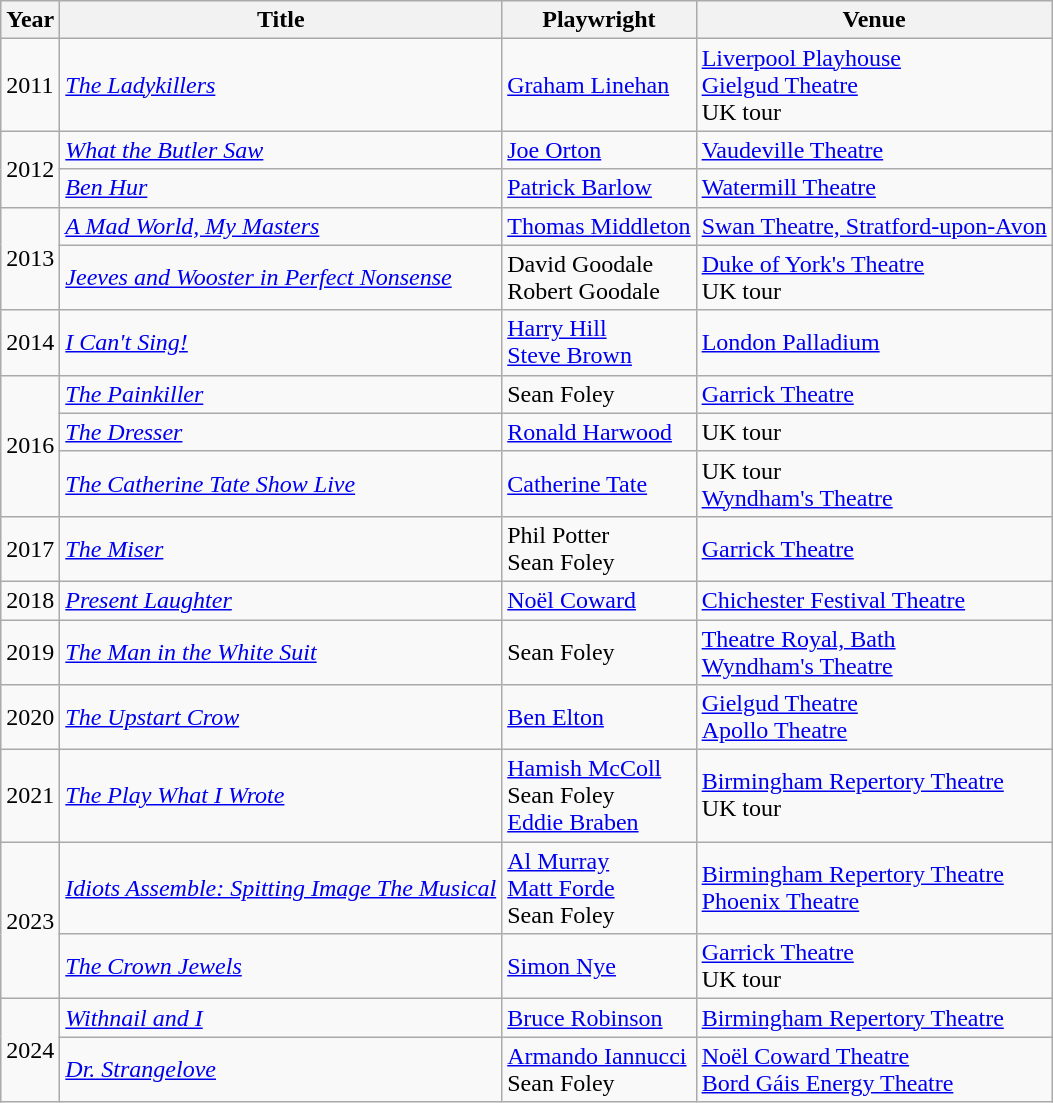<table class="wikitable">
<tr>
<th>Year</th>
<th>Title</th>
<th>Playwright</th>
<th>Venue</th>
</tr>
<tr>
<td>2011</td>
<td><a href='#'><em>The Ladykillers</em></a></td>
<td><a href='#'>Graham Linehan</a></td>
<td><a href='#'>Liverpool Playhouse</a><br><a href='#'>Gielgud Theatre</a><br>UK tour</td>
</tr>
<tr>
<td rowspan="2">2012</td>
<td><a href='#'><em>What the Butler Saw</em></a></td>
<td><a href='#'>Joe Orton</a></td>
<td><a href='#'>Vaudeville Theatre</a></td>
</tr>
<tr>
<td><a href='#'><em>Ben Hur</em></a></td>
<td><a href='#'>Patrick Barlow</a></td>
<td><a href='#'>Watermill Theatre</a></td>
</tr>
<tr>
<td rowspan="2">2013</td>
<td><em><a href='#'>A Mad World, My Masters</a></em></td>
<td><a href='#'>Thomas Middleton</a></td>
<td><a href='#'>Swan Theatre, Stratford-upon-Avon</a></td>
</tr>
<tr>
<td><em><a href='#'>Jeeves and Wooster in Perfect Nonsense</a></em></td>
<td>David Goodale<br>Robert Goodale</td>
<td><a href='#'>Duke of York's Theatre</a><br>UK tour</td>
</tr>
<tr>
<td>2014</td>
<td><em><a href='#'>I Can't Sing!</a></em></td>
<td><a href='#'>Harry Hill</a><br><a href='#'>Steve Brown</a></td>
<td><a href='#'>London Palladium</a></td>
</tr>
<tr>
<td rowspan="3">2016</td>
<td><a href='#'><em>The Painkiller</em></a></td>
<td>Sean Foley</td>
<td><a href='#'>Garrick Theatre</a></td>
</tr>
<tr>
<td><em><a href='#'>The Dresser</a></em></td>
<td><a href='#'>Ronald Harwood</a></td>
<td>UK tour</td>
</tr>
<tr>
<td><a href='#'><em>The Catherine Tate Show Live</em></a></td>
<td><a href='#'>Catherine Tate</a></td>
<td>UK tour<br><a href='#'>Wyndham's Theatre</a></td>
</tr>
<tr>
<td>2017</td>
<td><em><a href='#'>The Miser</a></em></td>
<td>Phil Potter<br>Sean Foley</td>
<td><a href='#'>Garrick Theatre</a></td>
</tr>
<tr>
<td>2018</td>
<td><em><a href='#'>Present Laughter</a></em></td>
<td><a href='#'>Noël Coward</a></td>
<td><a href='#'>Chichester Festival Theatre</a></td>
</tr>
<tr>
<td>2019</td>
<td><a href='#'><em>The Man in the White Suit</em></a></td>
<td>Sean Foley</td>
<td><a href='#'>Theatre Royal, Bath</a><br><a href='#'>Wyndham's Theatre</a></td>
</tr>
<tr>
<td>2020</td>
<td><em><a href='#'>The Upstart Crow</a></em></td>
<td><a href='#'>Ben Elton</a></td>
<td><a href='#'>Gielgud Theatre</a><br><a href='#'>Apollo Theatre</a></td>
</tr>
<tr>
<td>2021</td>
<td><em><a href='#'>The Play What I Wrote</a></em></td>
<td><a href='#'>Hamish McColl</a><br>Sean Foley<br><a href='#'>Eddie Braben</a></td>
<td><a href='#'>Birmingham Repertory Theatre</a><br>UK tour</td>
</tr>
<tr>
<td rowspan="2">2023</td>
<td><em><a href='#'>Idiots Assemble: Spitting Image The Musical</a></em></td>
<td><a href='#'>Al Murray</a><br><a href='#'>Matt Forde</a><br>Sean Foley</td>
<td><a href='#'>Birmingham Repertory Theatre</a><br><a href='#'>Phoenix Theatre</a></td>
</tr>
<tr>
<td><a href='#'><em>The Crown Jewels</em></a></td>
<td><a href='#'>Simon Nye</a></td>
<td><a href='#'>Garrick Theatre</a><br>UK tour</td>
</tr>
<tr>
<td rowspan="2">2024</td>
<td><a href='#'><em>Withnail and I</em></a></td>
<td><a href='#'>Bruce Robinson</a></td>
<td><a href='#'>Birmingham Repertory Theatre</a></td>
</tr>
<tr>
<td><a href='#'><em>Dr. Strangelove</em></a></td>
<td><a href='#'>Armando Iannucci</a><br>Sean Foley</td>
<td><a href='#'>Noël Coward Theatre</a><br><a href='#'>Bord Gáis Energy Theatre</a></td>
</tr>
</table>
